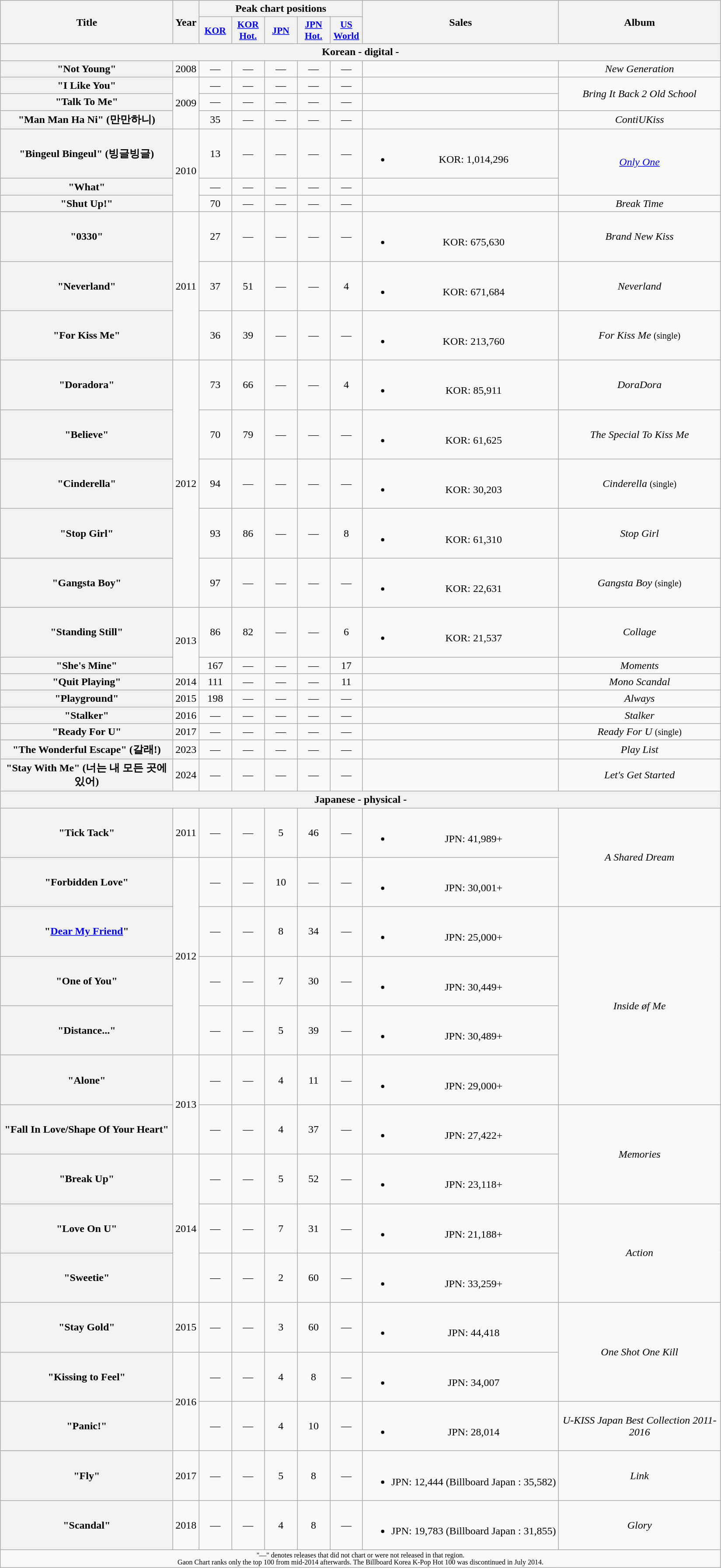<table class="wikitable plainrowheaders" style="text-align:center;">
<tr>
<th scope="col" rowspan="2" style="width:16em;">Title</th>
<th scope="col" rowspan="2">Year</th>
<th scope="col" colspan="5">Peak chart positions</th>
<th scope="col" rowspan="2">Sales</th>
<th scope="col" rowspan="2" style=" width:15em;">Album</th>
</tr>
<tr>
<th scope="col" style="width:3em;font-size:90%;"><a href='#'>KOR</a><br></th>
<th scope="col" style="width:3em;font-size:90%;"><a href='#'>KOR<br>Hot.</a><br></th>
<th scope="col" style="width:3em;font-size:90%;"><a href='#'>JPN</a><br></th>
<th scope="col" style="width:3em;font-size:90%;"><a href='#'>JPN<br>Hot.</a><br></th>
<th scope="col" style="width:3em;font-size:90%;"><a href='#'>US World</a><br></th>
</tr>
<tr>
<th colspan="9">Korean - digital -</th>
</tr>
<tr>
<th scope="row">"Not Young"</th>
<td>2008</td>
<td>—</td>
<td>—</td>
<td>—</td>
<td>—</td>
<td>—</td>
<td></td>
<td><em>New Generation</em></td>
</tr>
<tr>
<th scope="row">"I Like You"</th>
<td rowspan="3">2009</td>
<td>—</td>
<td>—</td>
<td>—</td>
<td>—</td>
<td>—</td>
<td></td>
<td rowspan="2"><em>Bring It Back 2 Old School</em></td>
</tr>
<tr>
<th scope="row">"Talk To Me"</th>
<td>—</td>
<td>—</td>
<td>—</td>
<td>—</td>
<td>—</td>
<td></td>
</tr>
<tr>
<th scope="row">"Man Man Ha Ni" (만만하니)</th>
<td>35</td>
<td>—</td>
<td>—</td>
<td>—</td>
<td>—</td>
<td></td>
<td><em>ContiUKiss</em></td>
</tr>
<tr>
<th scope="row">"Bingeul Bingeul" (빙글빙글)</th>
<td rowspan="3">2010</td>
<td>13</td>
<td>—</td>
<td>—</td>
<td>—</td>
<td>—</td>
<td><br><ul><li>KOR: 1,014,296</li></ul></td>
<td rowspan="2"><em><a href='#'>Only One</a></em></td>
</tr>
<tr>
<th scope="row">"What"</th>
<td>—</td>
<td>—</td>
<td>—</td>
<td>—</td>
<td>—</td>
<td></td>
</tr>
<tr>
<th scope="row">"Shut Up!" </th>
<td>70</td>
<td>—</td>
<td>—</td>
<td>—</td>
<td>—</td>
<td></td>
<td><em>Break Time</em></td>
</tr>
<tr>
<th scope="row">"0330"</th>
<td rowspan="3">2011</td>
<td>27</td>
<td>—</td>
<td>—</td>
<td>—</td>
<td>—</td>
<td><br><ul><li>KOR: 675,630</li></ul></td>
<td><em>Brand New Kiss</em></td>
</tr>
<tr>
<th scope="row">"Neverland"</th>
<td>37</td>
<td>51</td>
<td>—</td>
<td>—</td>
<td>4</td>
<td><br><ul><li>KOR: 671,684</li></ul></td>
<td><em>Neverland</em></td>
</tr>
<tr>
<th scope="row">"For Kiss Me"</th>
<td>36</td>
<td>39</td>
<td>—</td>
<td>—</td>
<td>—</td>
<td><br><ul><li>KOR: 213,760</li></ul></td>
<td><em>For Kiss Me</em> <small>(single)</small></td>
</tr>
<tr>
<th scope="row">"Doradora"</th>
<td rowspan="5">2012</td>
<td>73</td>
<td>66</td>
<td>—</td>
<td>—</td>
<td>4</td>
<td><br><ul><li>KOR: 85,911</li></ul></td>
<td><em>DoraDora</em></td>
</tr>
<tr>
<th scope="row">"Believe"</th>
<td>70</td>
<td>79</td>
<td>—</td>
<td>—</td>
<td>—</td>
<td><br><ul><li>KOR: 61,625</li></ul></td>
<td><em>The Special To Kiss Me</em></td>
</tr>
<tr>
<th scope="row">"Cinderella"</th>
<td>94</td>
<td>—</td>
<td>—</td>
<td>—</td>
<td>—</td>
<td><br><ul><li>KOR: 30,203</li></ul></td>
<td><em>Cinderella</em> <small>(single)</small></td>
</tr>
<tr>
<th scope="row">"Stop Girl"</th>
<td>93</td>
<td>86</td>
<td>—</td>
<td>—</td>
<td>8</td>
<td><br><ul><li>KOR: 61,310</li></ul></td>
<td><em>Stop Girl</em></td>
</tr>
<tr>
<th scope="row">"Gangsta Boy"</th>
<td>97</td>
<td>—</td>
<td>—</td>
<td>—</td>
<td>—</td>
<td><br><ul><li>KOR: 22,631</li></ul></td>
<td><em>Gangsta Boy</em> <small>(single)</small></td>
</tr>
<tr>
<th scope="row">"Standing Still"</th>
<td rowspan="2">2013</td>
<td>86</td>
<td>82</td>
<td>—</td>
<td>—</td>
<td>6</td>
<td><br><ul><li>KOR: 21,537</li></ul></td>
<td><em>Collage</em></td>
</tr>
<tr>
<th scope="row">"She's Mine"</th>
<td>167</td>
<td>—</td>
<td>—</td>
<td>—</td>
<td>17</td>
<td></td>
<td><em>Moments</em></td>
</tr>
<tr>
<th scope="row">"Quit Playing"</th>
<td>2014</td>
<td>111</td>
<td>—</td>
<td>—</td>
<td>—</td>
<td>11</td>
<td></td>
<td><em>Mono Scandal</em></td>
</tr>
<tr>
<th scope="row">"Playground"</th>
<td>2015</td>
<td>198</td>
<td>—</td>
<td>—</td>
<td>—</td>
<td>—</td>
<td></td>
<td><em>Always</em></td>
</tr>
<tr>
<th scope="row">"Stalker"</th>
<td>2016</td>
<td>—</td>
<td>—</td>
<td>—</td>
<td>—</td>
<td>—</td>
<td></td>
<td><em>Stalker</em></td>
</tr>
<tr>
<th scope="row">"Ready For U"</th>
<td>2017</td>
<td>—</td>
<td>—</td>
<td>—</td>
<td>—</td>
<td>—</td>
<td></td>
<td><em>Ready For U</em> <small>(single)</small></td>
</tr>
<tr>
<th scope="row">"The Wonderful Escape" (갈래!)</th>
<td>2023</td>
<td>—</td>
<td>—</td>
<td>—</td>
<td>—</td>
<td>—</td>
<td></td>
<td><em>Play List</em></td>
</tr>
<tr>
<th scope="row">"Stay With Me" (너는 내 모든 곳에 있어)</th>
<td>2024</td>
<td>—</td>
<td>—</td>
<td>—</td>
<td>—</td>
<td>—</td>
<td></td>
<td><em>Let's Get Started</em></td>
</tr>
<tr>
<th colspan="9">Japanese - physical -</th>
</tr>
<tr>
<th scope="row">"Tick Tack"</th>
<td>2011</td>
<td>—</td>
<td>—</td>
<td>5</td>
<td>46</td>
<td>—</td>
<td><br><ul><li>JPN: 41,989+</li></ul></td>
<td rowspan="2"><em>A Shared Dream</em></td>
</tr>
<tr>
<th scope="row">"Forbidden Love"</th>
<td rowspan="4">2012</td>
<td>—</td>
<td>—</td>
<td>10</td>
<td>—</td>
<td>—</td>
<td><br><ul><li>JPN: 30,001+</li></ul></td>
</tr>
<tr>
<th scope="row">"<a href='#'>Dear My Friend</a>"</th>
<td>—</td>
<td>—</td>
<td>8</td>
<td>34</td>
<td>—</td>
<td><br><ul><li>JPN: 25,000+</li></ul></td>
<td rowspan="4"><em>Inside øf Me</em></td>
</tr>
<tr>
<th scope="row">"One of You"</th>
<td>—</td>
<td>—</td>
<td>7</td>
<td>30</td>
<td>—</td>
<td><br><ul><li>JPN: 30,449+</li></ul></td>
</tr>
<tr>
<th scope="row">"Distance..."</th>
<td>—</td>
<td>—</td>
<td>5</td>
<td>39</td>
<td>—</td>
<td><br><ul><li>JPN: 30,489+</li></ul></td>
</tr>
<tr>
<th scope="row">"Alone"</th>
<td rowspan="2">2013</td>
<td>—</td>
<td>—</td>
<td>4</td>
<td>11</td>
<td>—</td>
<td><br><ul><li>JPN: 29,000+</li></ul></td>
</tr>
<tr>
<th scope="row">"Fall In Love/Shape Of Your Heart"</th>
<td>—</td>
<td>—</td>
<td>4</td>
<td>37</td>
<td>—</td>
<td><br><ul><li>JPN: 27,422+</li></ul></td>
<td rowspan="2"><em>Memories</em></td>
</tr>
<tr>
<th scope="row">"Break Up"</th>
<td rowspan="3">2014</td>
<td>—</td>
<td>—</td>
<td>5</td>
<td>52</td>
<td>—</td>
<td><br><ul><li>JPN: 23,118+</li></ul></td>
</tr>
<tr>
<th scope="row">"Love On U"</th>
<td>—</td>
<td>—</td>
<td>7</td>
<td>31</td>
<td>—</td>
<td><br><ul><li>JPN: 21,188+</li></ul></td>
<td rowspan="2"><em>Action</em></td>
</tr>
<tr>
<th scope="row">"Sweetie"</th>
<td>—</td>
<td>—</td>
<td>2</td>
<td>60</td>
<td>—</td>
<td><br><ul><li>JPN: 33,259+</li></ul></td>
</tr>
<tr>
<th scope="row">"Stay Gold"</th>
<td>2015</td>
<td>—</td>
<td>—</td>
<td>3</td>
<td>60</td>
<td>—</td>
<td><br><ul><li>JPN: 44,418</li></ul></td>
<td rowspan="2"><em>One Shot One Kill</em></td>
</tr>
<tr>
<th scope="row">"Kissing to Feel"</th>
<td rowspan="2">2016</td>
<td>—</td>
<td>—</td>
<td>4</td>
<td>8</td>
<td>—</td>
<td><br><ul><li>JPN: 34,007</li></ul></td>
</tr>
<tr>
<th scope="row">"Panic!"</th>
<td>—</td>
<td>—</td>
<td>4</td>
<td>10</td>
<td>—</td>
<td><br><ul><li>JPN: 28,014</li></ul></td>
<td><em>U-KISS Japan Best Collection 2011-2016</em></td>
</tr>
<tr>
<th scope="row">"Fly"</th>
<td rowspan="1">2017</td>
<td>—</td>
<td>—</td>
<td>5</td>
<td>8</td>
<td>—</td>
<td><br><ul><li>JPN: 12,444 (Billboard Japan : 35,582)</li></ul></td>
<td rowspan="1"><em>Link</em></td>
</tr>
<tr>
<th scope="row">"Scandal"</th>
<td>2018</td>
<td>—</td>
<td>—</td>
<td>4</td>
<td>8</td>
<td>—</td>
<td><br><ul><li>JPN: 19,783 (Billboard Japan : 31,855)</li></ul></td>
<td><em>Glory</em></td>
</tr>
<tr>
<td colspan="9" style="font-size:8pt">"—" denotes releases that did not chart or were not released in that region.<br>Gaon Chart ranks only the top 100 from mid-2014 afterwards. The Billboard Korea K-Pop Hot 100 was discontinued in July 2014.</td>
</tr>
</table>
